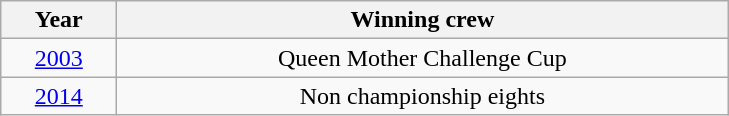<table class="wikitable" style="text-align:center">
<tr>
<th width=70>Year</th>
<th width=400>Winning crew</th>
</tr>
<tr>
<td><a href='#'>2003</a></td>
<td>Queen Mother Challenge Cup</td>
</tr>
<tr>
<td><a href='#'>2014</a></td>
<td>Non championship eights</td>
</tr>
</table>
